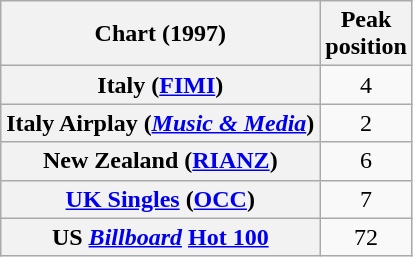<table class="wikitable sortable plainrowheaders" style="text-align:center">
<tr>
<th scope="col">Chart (1997)</th>
<th scope="col">Peak<br>position</th>
</tr>
<tr>
<th scope="row">Italy (<a href='#'>FIMI</a>)</th>
<td>4</td>
</tr>
<tr>
<th scope="row">Italy Airplay (<em><a href='#'>Music & Media</a></em>)</th>
<td>2</td>
</tr>
<tr>
<th scope="row">New Zealand (<a href='#'>RIANZ</a>)</th>
<td>6</td>
</tr>
<tr>
<th scope="row"><a href='#'>UK Singles</a> (<a href='#'>OCC</a>)</th>
<td>7</td>
</tr>
<tr>
<th scope="row">US <em><a href='#'>Billboard</a></em> <a href='#'>Hot 100</a></th>
<td>72</td>
</tr>
</table>
